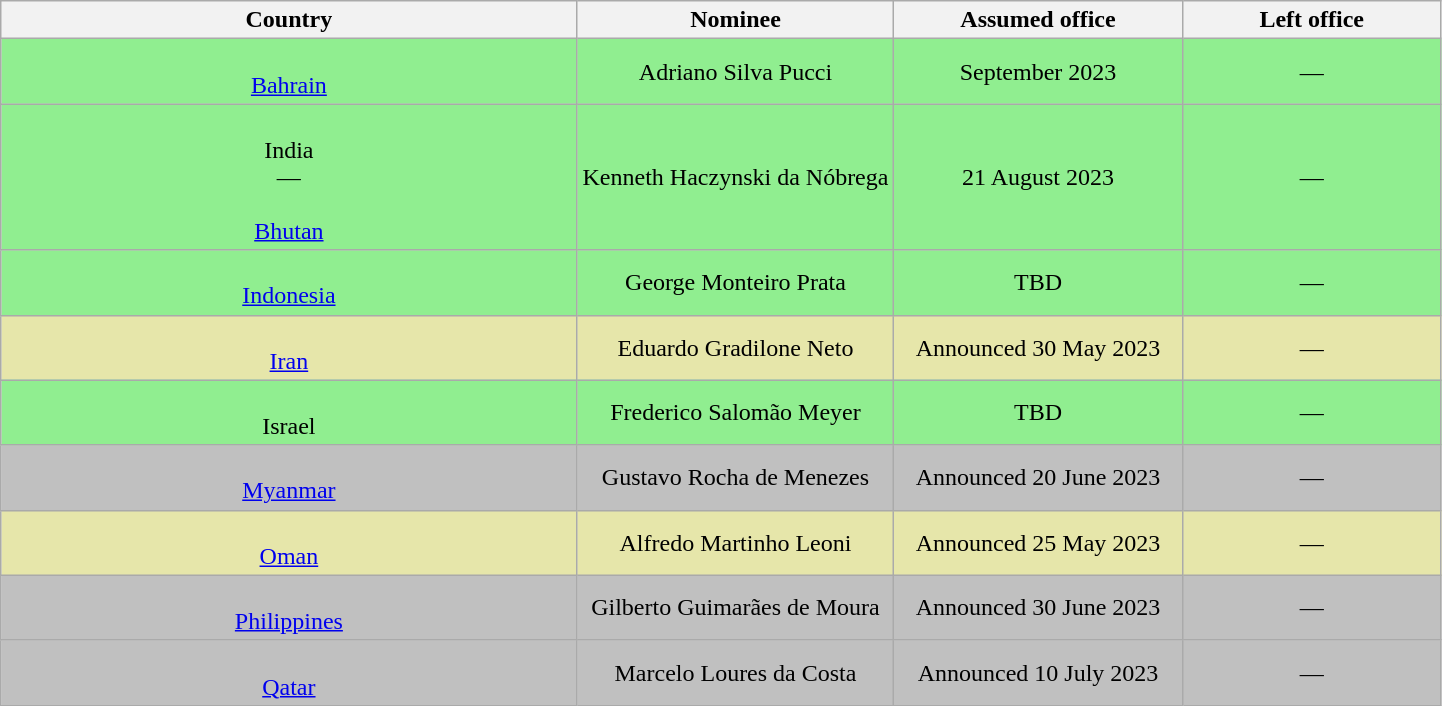<table class="wikitable sortable" style="text-align:center">
<tr>
<th style="width:40%;">Country</th>
<th style="width:22%;">Nominee</th>
<th style="width:20%;" data-sort-type="date">Assumed office</th>
<th style="width:18%;" data-sort-type="date">Left office</th>
</tr>
<tr style="background:lightgreen">
<td><br><a href='#'>Bahrain</a></td>
<td>Adriano Silva Pucci</td>
<td>September 2023<br></td>
<td>—</td>
</tr>
<tr style="background:lightgreen">
<td><br>India<br>—<br><br><a href='#'>Bhutan</a></td>
<td>Kenneth Haczynski da Nóbrega</td>
<td>21 August 2023<br></td>
<td>—</td>
</tr>
<tr style="background:lightgreen">
<td><br><a href='#'>Indonesia</a></td>
<td>George Monteiro Prata</td>
<td>TBD<br></td>
<td>—</td>
</tr>
<tr style="background:#E6E6AA">
<td><br><a href='#'>Iran</a></td>
<td>Eduardo Gradilone Neto</td>
<td>Announced 30 May 2023</td>
<td>—</td>
</tr>
<tr style="background:lightgreen">
<td><br>Israel</td>
<td>Frederico Salomão Meyer</td>
<td>TBD<br></td>
<td>—</td>
</tr>
<tr style="background:#C0C0C0">
<td><br><a href='#'>Myanmar</a></td>
<td>Gustavo Rocha de Menezes</td>
<td>Announced 20 June 2023</td>
<td>—</td>
</tr>
<tr style="background:#E6E6AA">
<td><br><a href='#'>Oman</a></td>
<td>Alfredo Martinho Leoni</td>
<td>Announced 25 May 2023</td>
<td>—</td>
</tr>
<tr style="background:#C0C0C0">
<td><br><a href='#'>Philippines</a></td>
<td>Gilberto Guimarães de Moura</td>
<td>Announced 30 June 2023</td>
<td>—</td>
</tr>
<tr style="background:#C0C0C0">
<td><br><a href='#'>Qatar</a></td>
<td>Marcelo Loures da Costa</td>
<td>Announced 10 July 2023</td>
<td>—</td>
</tr>
</table>
